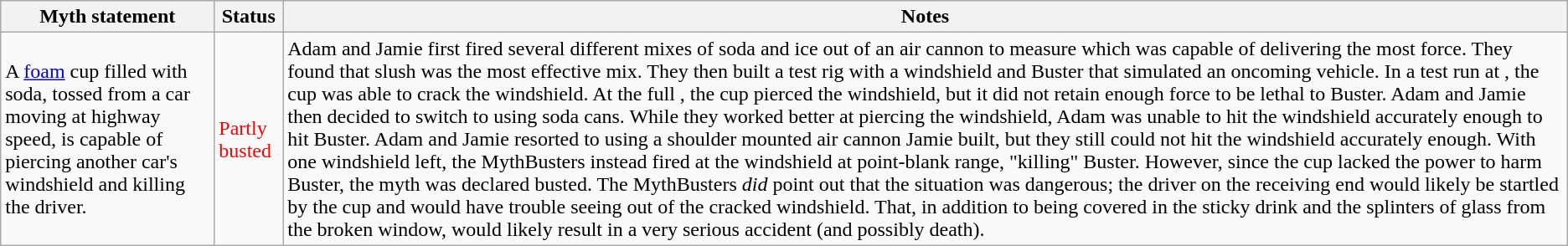<table class="wikitable plainrowheaders">
<tr>
<th>Myth statement</th>
<th>Status</th>
<th>Notes</th>
</tr>
<tr>
<td>A <a href='#'>foam</a> cup filled with soda, tossed from a car moving at highway speed, is capable of piercing another car's windshield and killing the driver.</td>
<td style="color:red">Partly busted</td>
<td>Adam and Jamie first fired several different mixes of soda and ice out of an air cannon to measure which was capable of delivering the most force. They found that slush was the most effective mix. They then built a test rig with a windshield and Buster that simulated an oncoming vehicle. In a test run at , the cup was able to crack the windshield. At the full , the cup pierced the windshield, but it did not retain enough force to be lethal to Buster. Adam and Jamie then decided to switch to using soda cans. While they worked better at piercing the windshield, Adam was unable to hit the windshield accurately enough to hit Buster. Adam and Jamie resorted to using a shoulder mounted air cannon Jamie built, but they still could not hit the windshield accurately enough. With one windshield left, the MythBusters instead fired at the windshield at point-blank range, "killing" Buster. However, since the cup lacked the power to harm Buster, the myth was declared busted. The MythBusters <em>did</em> point out that the situation was dangerous; the driver on the receiving end would likely be startled by the cup and would have trouble seeing out of the cracked windshield. That, in addition to being covered in the sticky drink and the splinters of glass from the broken window, would likely result in a very serious accident (and possibly death).</td>
</tr>
</table>
